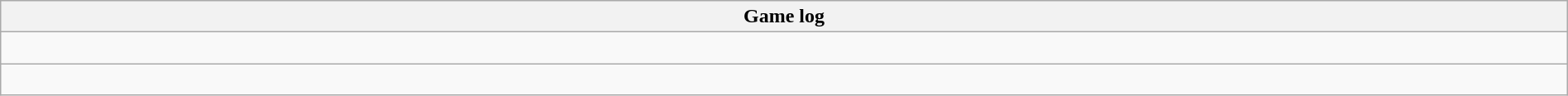<table class="wikitable collapsible collapsed" width="100%">
<tr>
<th>Game log</th>
</tr>
<tr>
<td><br></td>
</tr>
<tr>
<td><br></td>
</tr>
</table>
